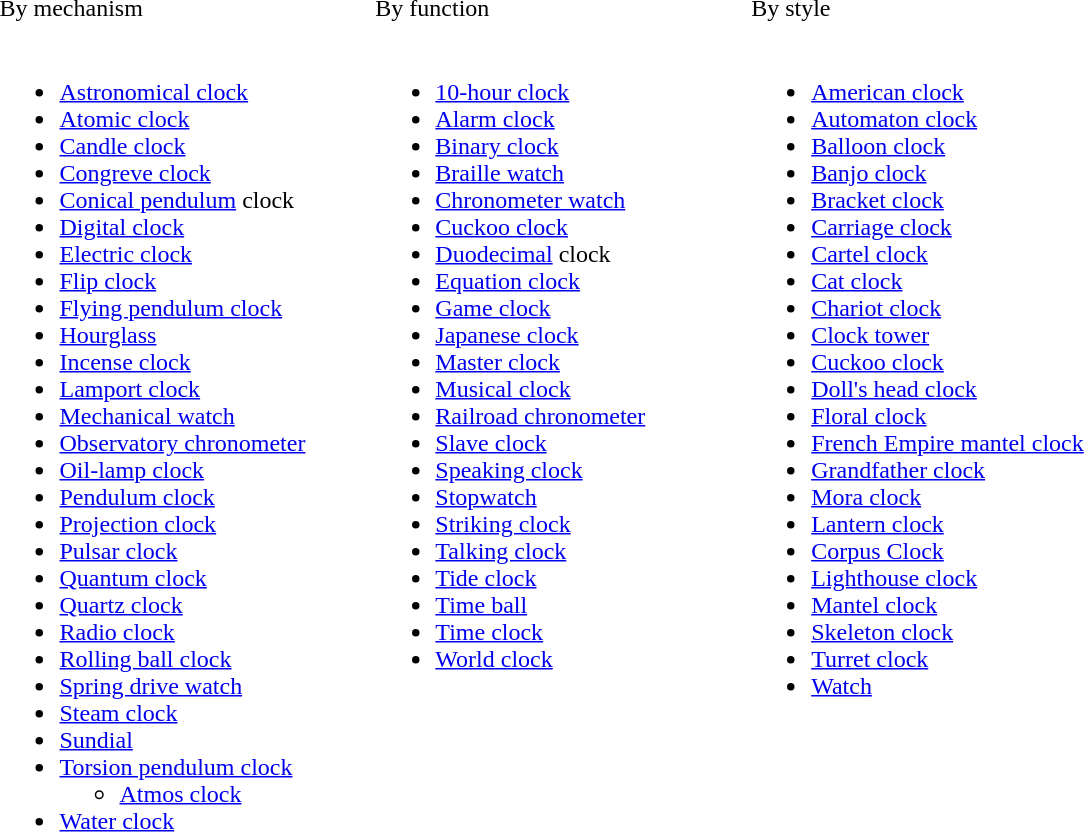<table>
<tr>
<td>By mechanism</td>
<td>By function</td>
<td>By style</td>
</tr>
<tr>
<td style="width:30%;vertical-align:top"><br><ul><li><a href='#'>Astronomical clock</a></li><li><a href='#'>Atomic clock</a></li><li><a href='#'>Candle clock</a></li><li><a href='#'>Congreve clock</a></li><li><a href='#'>Conical pendulum</a> clock</li><li><a href='#'>Digital clock</a></li><li><a href='#'>Electric clock</a></li><li><a href='#'>Flip clock</a></li><li><a href='#'>Flying pendulum clock</a></li><li><a href='#'>Hourglass</a></li><li><a href='#'>Incense clock</a></li><li><a href='#'>Lamport clock</a></li><li><a href='#'>Mechanical watch</a></li><li><a href='#'>Observatory chronometer</a></li><li><a href='#'>Oil-lamp clock</a></li><li><a href='#'>Pendulum clock</a></li><li><a href='#'>Projection clock</a></li><li><a href='#'>Pulsar clock</a></li><li><a href='#'>Quantum clock</a></li><li><a href='#'>Quartz clock</a></li><li><a href='#'>Radio clock</a></li><li><a href='#'>Rolling ball clock</a></li><li><a href='#'>Spring drive watch</a></li><li><a href='#'>Steam clock</a></li><li><a href='#'>Sundial</a></li><li><a href='#'>Torsion pendulum clock</a><ul><li><a href='#'>Atmos clock</a></li></ul></li><li><a href='#'>Water clock</a></li></ul></td>
<td style="width:30%;vertical-align:top"><br><ul><li><a href='#'>10-hour clock</a></li><li><a href='#'>Alarm clock</a></li><li><a href='#'>Binary clock</a></li><li><a href='#'>Braille watch</a></li><li><a href='#'>Chronometer watch</a></li><li><a href='#'>Cuckoo clock</a></li><li><a href='#'>Duodecimal</a> clock</li><li><a href='#'>Equation clock</a></li><li><a href='#'>Game clock</a></li><li><a href='#'>Japanese clock</a></li><li><a href='#'>Master clock</a></li><li><a href='#'>Musical clock</a></li><li><a href='#'>Railroad chronometer</a></li><li><a href='#'>Slave clock</a></li><li><a href='#'>Speaking clock</a></li><li><a href='#'>Stopwatch</a></li><li><a href='#'>Striking clock</a></li><li><a href='#'>Talking clock</a></li><li><a href='#'>Tide clock</a></li><li><a href='#'>Time ball</a></li><li><a href='#'>Time clock</a></li><li><a href='#'>World clock</a></li></ul></td>
<td style="width:30%;vertical-align:top"><br><ul><li><a href='#'>American clock</a></li><li><a href='#'>Automaton clock</a></li><li><a href='#'>Balloon clock</a></li><li><a href='#'>Banjo clock</a></li><li><a href='#'>Bracket clock</a></li><li><a href='#'>Carriage clock</a></li><li><a href='#'>Cartel clock</a></li><li><a href='#'>Cat clock</a></li><li><a href='#'>Chariot clock</a></li><li><a href='#'>Clock tower</a></li><li><a href='#'>Cuckoo clock</a></li><li><a href='#'>Doll's head clock</a></li><li><a href='#'>Floral clock</a></li><li><a href='#'>French Empire mantel clock</a></li><li><a href='#'>Grandfather clock</a></li><li><a href='#'>Mora clock</a></li><li><a href='#'>Lantern clock</a></li><li><a href='#'>Corpus Clock</a></li><li><a href='#'>Lighthouse clock</a></li><li><a href='#'>Mantel clock</a></li><li><a href='#'>Skeleton clock</a></li><li><a href='#'>Turret clock</a></li><li><a href='#'>Watch</a></li></ul></td>
</tr>
</table>
